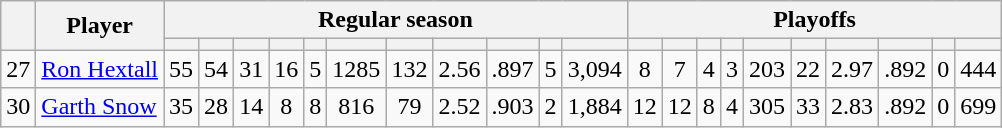<table class="wikitable plainrowheaders" style="text-align:center;">
<tr>
<th scope="col" rowspan="2"></th>
<th scope="col" rowspan="2">Player</th>
<th scope=colgroup colspan=11>Regular season</th>
<th scope=colgroup colspan=10>Playoffs</th>
</tr>
<tr>
<th scope="col"></th>
<th scope="col"></th>
<th scope="col"></th>
<th scope="col"></th>
<th scope="col"></th>
<th scope="col"></th>
<th scope="col"></th>
<th scope="col"></th>
<th scope="col"></th>
<th scope="col"></th>
<th scope="col"></th>
<th scope="col"></th>
<th scope="col"></th>
<th scope="col"></th>
<th scope="col"></th>
<th scope="col"></th>
<th scope="col"></th>
<th scope="col"></th>
<th scope="col"></th>
<th scope="col"></th>
<th scope="col"></th>
</tr>
<tr>
<td scope="row">27</td>
<td align="left"><a href='#'>Ron Hextall</a></td>
<td>55</td>
<td>54</td>
<td>31</td>
<td>16</td>
<td>5</td>
<td>1285</td>
<td>132</td>
<td>2.56</td>
<td>.897</td>
<td>5</td>
<td>3,094</td>
<td>8</td>
<td>7</td>
<td>4</td>
<td>3</td>
<td>203</td>
<td>22</td>
<td>2.97</td>
<td>.892</td>
<td>0</td>
<td>444</td>
</tr>
<tr>
<td scope="row">30</td>
<td align="left"><a href='#'>Garth Snow</a></td>
<td>35</td>
<td>28</td>
<td>14</td>
<td>8</td>
<td>8</td>
<td>816</td>
<td>79</td>
<td>2.52</td>
<td>.903</td>
<td>2</td>
<td>1,884</td>
<td>12</td>
<td>12</td>
<td>8</td>
<td>4</td>
<td>305</td>
<td>33</td>
<td>2.83</td>
<td>.892</td>
<td>0</td>
<td>699</td>
</tr>
</table>
